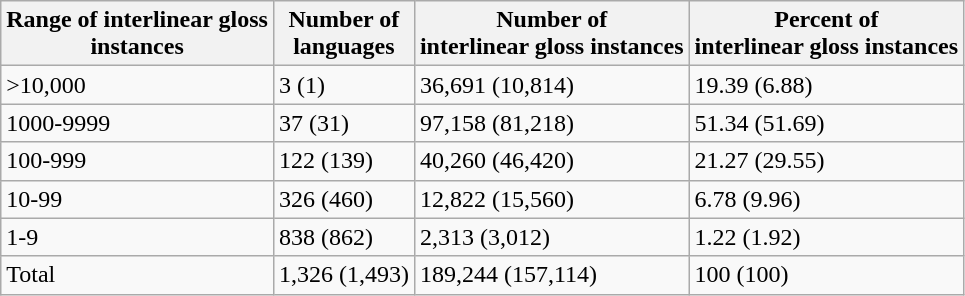<table class="wikitable">
<tr>
<th>Range of interlinear gloss<br>instances</th>
<th>Number of<br>languages</th>
<th>Number of<br>interlinear gloss instances</th>
<th>Percent of<br>interlinear gloss instances</th>
</tr>
<tr>
<td>>10,000</td>
<td>3 (1)</td>
<td>36,691 (10,814)</td>
<td>19.39 (6.88)</td>
</tr>
<tr>
<td>1000-9999</td>
<td>37 (31)</td>
<td>97,158 (81,218)</td>
<td>51.34 (51.69)</td>
</tr>
<tr>
<td>100-999</td>
<td>122 (139)</td>
<td>40,260 (46,420)</td>
<td>21.27 (29.55)</td>
</tr>
<tr>
<td>10-99</td>
<td>326 (460)</td>
<td>12,822 (15,560)</td>
<td>6.78 (9.96)</td>
</tr>
<tr>
<td>1-9</td>
<td>838 (862)</td>
<td>2,313 (3,012)</td>
<td>1.22 (1.92)</td>
</tr>
<tr>
<td>Total</td>
<td>1,326 (1,493)</td>
<td>189,244 (157,114)</td>
<td>100 (100)</td>
</tr>
</table>
